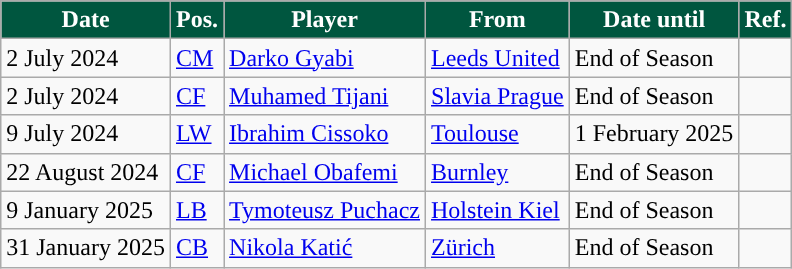<table class="wikitable plainrowheaders sortable">
<tr>
<th style="background:#00563F;color:#FFFFFF;">Date</th>
<th style="background:#00563F;color:#FFFFFF;">Pos.</th>
<th style="background:#00563F;color:#FFFFFF;">Player</th>
<th style="background:#00563F;color:#FFFFFF;">From</th>
<th style="background:#00563F;color:#FFFFFF;">Date until</th>
<th style="background:#00563F;color:#FFFFFF;">Ref.</th>
</tr>
<tr>
<td>2 July 2024</td>
<td><a href='#'>CM</a></td>
<td> <a href='#'>Darko Gyabi</a></td>
<td> <a href='#'>Leeds United</a></td>
<td>End of Season</td>
<td></td>
</tr>
<tr>
<td>2 July 2024</td>
<td><a href='#'>CF</a></td>
<td> <a href='#'>Muhamed Tijani</a></td>
<td> <a href='#'>Slavia Prague</a></td>
<td>End of Season</td>
<td></td>
</tr>
<tr>
<td>9 July 2024</td>
<td><a href='#'>LW</a></td>
<td> <a href='#'>Ibrahim Cissoko</a></td>
<td> <a href='#'>Toulouse</a></td>
<td>1 February 2025</td>
<td></td>
</tr>
<tr>
<td>22 August 2024</td>
<td><a href='#'>CF</a></td>
<td> <a href='#'>Michael Obafemi</a></td>
<td> <a href='#'>Burnley</a></td>
<td>End of Season</td>
<td></td>
</tr>
<tr>
<td>9 January 2025</td>
<td><a href='#'>LB</a></td>
<td> <a href='#'>Tymoteusz Puchacz</a></td>
<td> <a href='#'>Holstein Kiel</a></td>
<td>End of Season</td>
<td></td>
</tr>
<tr>
<td>31 January 2025</td>
<td><a href='#'>CB</a></td>
<td> <a href='#'>Nikola Katić</a></td>
<td> <a href='#'>Zürich</a></td>
<td>End of Season</td>
<td></td>
</tr>
</table>
